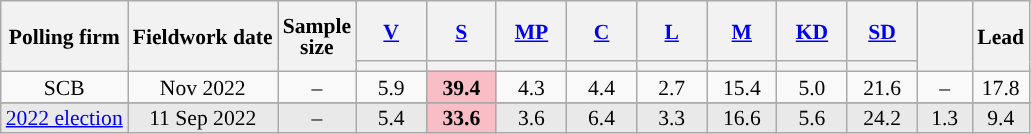<table class="wikitable sortable" style="text-align:center;font-size:90%;line-height:14px;">
<tr style="height:40px;">
<th rowspan="2">Polling firm</th>
<th rowspan="2">Fieldwork date</th>
<th rowspan="2">Sample<br>size</th>
<th class="sortable" style="width:40px;"><a href='#'>V</a></th>
<th class="sortable" style="width:40px;"><a href='#'>S</a></th>
<th class="sortable" style="width:40px;"><a href='#'>MP</a></th>
<th class="sortable" style="width:40px;"><a href='#'>C</a></th>
<th class="sortable" style="width:40px;"><a href='#'>L</a></th>
<th class="sortable" style="width:40px;"><a href='#'>M</a></th>
<th class="sortable" style="width:40px;"><a href='#'>KD</a></th>
<th class="sortable" style="width:40px;"><a href='#'>SD</a></th>
<th class="sortable" style="width:30px;" rowspan="2"></th>
<th style="width:30px;" rowspan="2">Lead</th>
</tr>
<tr>
<th style="background:"></th>
<th style="background:"></th>
<th style="background:"></th>
<th style="background:"></th>
<th style="background:"></th>
<th style="background:"></th>
<th style="background:"></th>
<th style="background:"></th>
</tr>
<tr>
<td>SCB</td>
<td>Nov 2022</td>
<td>–</td>
<td>5.9</td>
<td style="background:#F9BDC5;"><strong>39.4</strong></td>
<td>4.3</td>
<td>4.4</td>
<td>2.7</td>
<td>15.4</td>
<td>5.0</td>
<td>21.6</td>
<td>–</td>
<td style="background:">17.8</td>
</tr>
<tr>
</tr>
<tr style="background:#E9E9E9;">
<td><a href='#'>2022 election</a></td>
<td data-sort-value="2018-09-09">11 Sep 2022</td>
<td>–</td>
<td>5.4</td>
<td style="background:#F9BDC5;"><strong>33.6</strong></td>
<td>3.6</td>
<td>6.4</td>
<td>3.3</td>
<td>16.6</td>
<td>5.6</td>
<td>24.2</td>
<td>1.3</td>
<td style="background:">9.4</td>
</tr>
</table>
